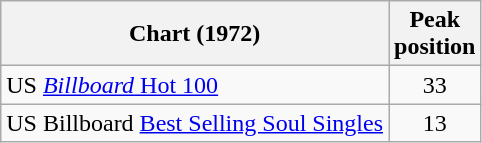<table class="wikitable sortable">
<tr>
<th>Chart (1972)</th>
<th>Peak<br>position</th>
</tr>
<tr>
<td align="left">US <a href='#'><em>Billboard</em> Hot 100</a></td>
<td align="center">33</td>
</tr>
<tr>
<td align="left">US  Billboard <a href='#'>Best Selling Soul Singles</a></td>
<td align="center">13</td>
</tr>
</table>
